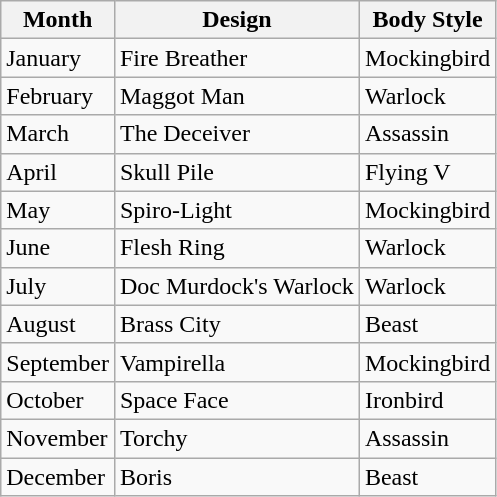<table class="wikitable">
<tr>
<th>Month</th>
<th>Design</th>
<th>Body Style</th>
</tr>
<tr>
<td>January</td>
<td>Fire Breather</td>
<td>Mockingbird</td>
</tr>
<tr>
<td>February</td>
<td>Maggot Man</td>
<td>Warlock</td>
</tr>
<tr>
<td>March</td>
<td>The Deceiver</td>
<td>Assassin</td>
</tr>
<tr>
<td>April</td>
<td>Skull Pile</td>
<td>Flying V</td>
</tr>
<tr>
<td>May</td>
<td>Spiro-Light</td>
<td>Mockingbird</td>
</tr>
<tr>
<td>June</td>
<td>Flesh Ring</td>
<td>Warlock</td>
</tr>
<tr>
<td>July</td>
<td>Doc Murdock's Warlock</td>
<td>Warlock</td>
</tr>
<tr>
<td>August</td>
<td>Brass City</td>
<td>Beast</td>
</tr>
<tr>
<td>September</td>
<td>Vampirella</td>
<td>Mockingbird</td>
</tr>
<tr>
<td>October</td>
<td>Space Face</td>
<td>Ironbird</td>
</tr>
<tr>
<td>November</td>
<td>Torchy</td>
<td>Assassin</td>
</tr>
<tr>
<td>December</td>
<td>Boris</td>
<td>Beast</td>
</tr>
</table>
